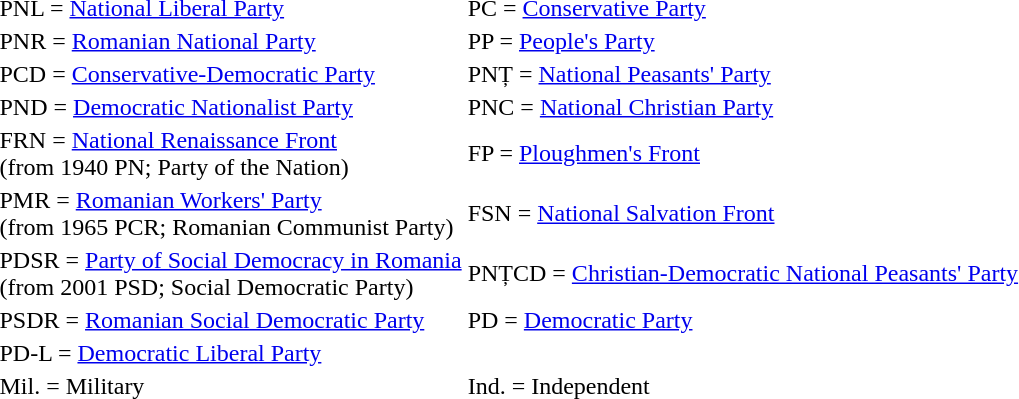<table>
<tr>
<td>PNL = <a href='#'>National Liberal Party</a></td>
<td>PC = <a href='#'>Conservative Party</a></td>
</tr>
<tr>
<td>PNR = <a href='#'>Romanian National Party</a></td>
<td>PP = <a href='#'>People's Party</a></td>
</tr>
<tr>
<td>PCD = <a href='#'>Conservative-Democratic Party</a></td>
<td>PNȚ = <a href='#'>National Peasants' Party</a></td>
</tr>
<tr>
<td>PND = <a href='#'>Democratic Nationalist Party</a></td>
<td>PNC = <a href='#'>National Christian Party</a></td>
</tr>
<tr>
<td>FRN = <a href='#'>National Renaissance Front</a><br>(from 1940 PN; Party of the Nation)</td>
<td>FP = <a href='#'>Ploughmen's Front</a></td>
</tr>
<tr>
<td>PMR = <a href='#'>Romanian Workers' Party</a><br>(from 1965 PCR; Romanian Communist Party)</td>
<td>FSN = <a href='#'>National Salvation Front</a></td>
</tr>
<tr>
<td>PDSR = <a href='#'>Party of Social Democracy in Romania</a><br>(from 2001 PSD; Social Democratic Party)</td>
<td>PNȚCD = <a href='#'>Christian-Democratic National Peasants' Party</a></td>
</tr>
<tr>
<td>PSDR = <a href='#'>Romanian Social Democratic Party</a></td>
<td>PD = <a href='#'>Democratic Party</a></td>
</tr>
<tr>
<td>PD-L = <a href='#'>Democratic Liberal Party</a></td>
</tr>
<tr>
<td>Mil. = Military</td>
<td>Ind. = Independent</td>
</tr>
</table>
